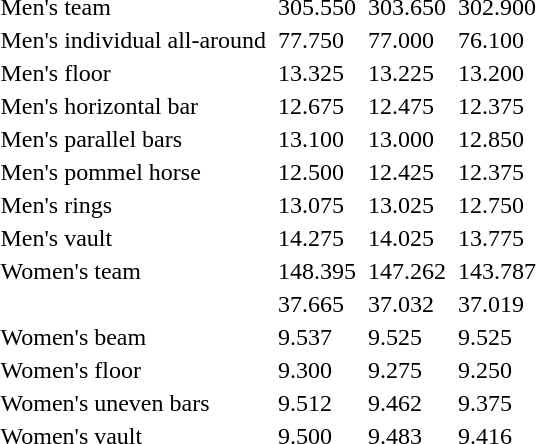<table>
<tr>
<td>Men's team</td>
<td></td>
<td>305.550</td>
<td></td>
<td>303.650</td>
<td></td>
<td>302.900</td>
</tr>
<tr>
<td>Men's individual all-around</td>
<td></td>
<td>77.750</td>
<td></td>
<td>77.000</td>
<td></td>
<td>76.100</td>
</tr>
<tr>
<td>Men's floor</td>
<td></td>
<td>13.325</td>
<td></td>
<td>13.225</td>
<td></td>
<td>13.200</td>
</tr>
<tr>
<td>Men's horizontal bar</td>
<td></td>
<td>12.675</td>
<td></td>
<td>12.475</td>
<td></td>
<td>12.375</td>
</tr>
<tr>
<td>Men's parallel bars</td>
<td></td>
<td>13.100</td>
<td></td>
<td>13.000</td>
<td></td>
<td>12.850</td>
</tr>
<tr>
<td>Men's pommel horse</td>
<td></td>
<td>12.500</td>
<td></td>
<td>12.425</td>
<td></td>
<td>12.375</td>
</tr>
<tr>
<td>Men's rings</td>
<td></td>
<td>13.075</td>
<td></td>
<td>13.025</td>
<td></td>
<td>12.750</td>
</tr>
<tr>
<td>Men's vault</td>
<td></td>
<td>14.275</td>
<td></td>
<td>14.025</td>
<td></td>
<td>13.775</td>
</tr>
<tr>
<td>Women's team</td>
<td></td>
<td>148.395</td>
<td></td>
<td>147.262</td>
<td></td>
<td>143.787</td>
</tr>
<tr>
<td></td>
<td></td>
<td>37.665</td>
<td></td>
<td>37.032</td>
<td></td>
<td>37.019</td>
</tr>
<tr>
<td>Women's beam</td>
<td></td>
<td>9.537</td>
<td></td>
<td>9.525</td>
<td></td>
<td>9.525</td>
</tr>
<tr>
<td>Women's floor</td>
<td></td>
<td>9.300</td>
<td></td>
<td>9.275</td>
<td></td>
<td>9.250</td>
</tr>
<tr>
<td>Women's uneven bars</td>
<td></td>
<td>9.512</td>
<td></td>
<td>9.462</td>
<td></td>
<td>9.375</td>
</tr>
<tr>
<td>Women's vault</td>
<td></td>
<td>9.500</td>
<td></td>
<td>9.483</td>
<td></td>
<td>9.416</td>
</tr>
</table>
